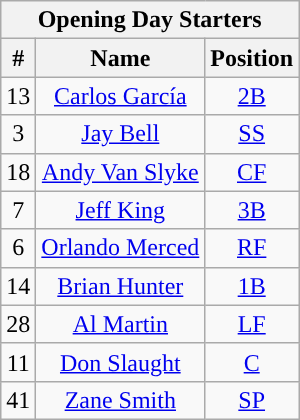<table class="wikitable" style="text-align:center">
<tr>
<th colspan="3">Opening Day Starters</th>
</tr>
<tr>
<th>#</th>
<th>Name</th>
<th>Position</th>
</tr>
<tr>
<td>13</td>
<td><a href='#'>Carlos García</a></td>
<td><a href='#'>2B</a></td>
</tr>
<tr>
<td>3</td>
<td><a href='#'>Jay Bell</a></td>
<td><a href='#'>SS</a></td>
</tr>
<tr>
<td>18</td>
<td><a href='#'>Andy Van Slyke</a></td>
<td><a href='#'>CF</a></td>
</tr>
<tr>
<td>7</td>
<td><a href='#'>Jeff King</a></td>
<td><a href='#'>3B</a></td>
</tr>
<tr>
<td>6</td>
<td><a href='#'>Orlando Merced</a></td>
<td><a href='#'>RF</a></td>
</tr>
<tr>
<td>14</td>
<td><a href='#'>Brian Hunter</a></td>
<td><a href='#'>1B</a></td>
</tr>
<tr>
<td>28</td>
<td><a href='#'>Al Martin</a></td>
<td><a href='#'>LF</a></td>
</tr>
<tr>
<td>11</td>
<td><a href='#'>Don Slaught</a></td>
<td><a href='#'>C</a></td>
</tr>
<tr>
<td>41</td>
<td><a href='#'>Zane Smith</a></td>
<td><a href='#'>SP</a></td>
</tr>
</table>
